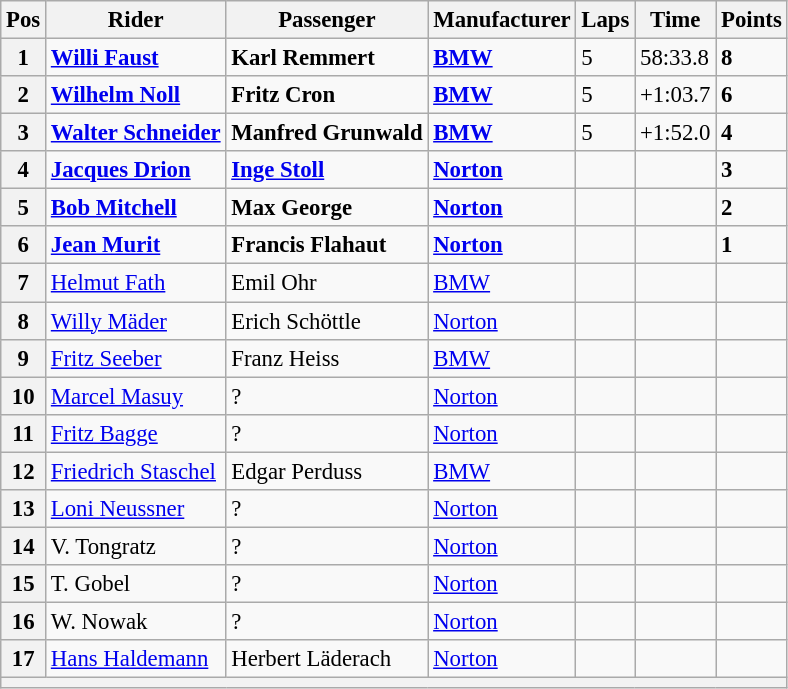<table class="wikitable" style="font-size: 95%;">
<tr>
<th>Pos</th>
<th>Rider</th>
<th>Passenger</th>
<th>Manufacturer</th>
<th>Laps</th>
<th>Time</th>
<th>Points</th>
</tr>
<tr>
<th>1</th>
<td> <strong><a href='#'>Willi Faust</a></strong></td>
<td> <strong>Karl Remmert</strong></td>
<td><strong><a href='#'>BMW</a></strong></td>
<td>5</td>
<td>58:33.8</td>
<td><strong>8</strong></td>
</tr>
<tr>
<th>2</th>
<td> <strong><a href='#'>Wilhelm Noll</a></strong></td>
<td> <strong>Fritz Cron</strong></td>
<td><strong><a href='#'>BMW</a></strong></td>
<td>5</td>
<td>+1:03.7</td>
<td><strong>6</strong></td>
</tr>
<tr>
<th>3</th>
<td> <strong><a href='#'>Walter Schneider</a></strong></td>
<td> <strong>Manfred Grunwald</strong></td>
<td><strong><a href='#'>BMW</a></strong></td>
<td>5</td>
<td>+1:52.0</td>
<td><strong>4</strong></td>
</tr>
<tr>
<th>4</th>
<td> <strong><a href='#'>Jacques Drion</a></strong></td>
<td> <strong><a href='#'>Inge Stoll</a></strong></td>
<td><strong><a href='#'>Norton</a></strong></td>
<td></td>
<td></td>
<td><strong>3</strong></td>
</tr>
<tr>
<th>5</th>
<td> <strong><a href='#'>Bob Mitchell</a></strong></td>
<td> <strong>Max George</strong></td>
<td><strong><a href='#'>Norton</a></strong></td>
<td></td>
<td></td>
<td><strong>2</strong></td>
</tr>
<tr>
<th>6</th>
<td> <strong><a href='#'>Jean Murit</a></strong></td>
<td> <strong>Francis Flahaut</strong></td>
<td><strong><a href='#'>Norton</a></strong></td>
<td></td>
<td></td>
<td><strong>1</strong></td>
</tr>
<tr>
<th>7</th>
<td> <a href='#'>Helmut Fath</a></td>
<td> Emil Ohr</td>
<td><a href='#'>BMW</a></td>
<td></td>
<td></td>
<td></td>
</tr>
<tr>
<th>8</th>
<td> <a href='#'>Willy Mäder</a></td>
<td> Erich Schöttle</td>
<td><a href='#'>Norton</a></td>
<td></td>
<td></td>
<td></td>
</tr>
<tr>
<th>9</th>
<td> <a href='#'>Fritz Seeber</a></td>
<td> Franz Heiss</td>
<td><a href='#'>BMW</a></td>
<td></td>
<td></td>
<td></td>
</tr>
<tr>
<th>10</th>
<td> <a href='#'>Marcel Masuy</a></td>
<td> ?</td>
<td><a href='#'>Norton</a></td>
<td></td>
<td></td>
<td></td>
</tr>
<tr>
<th>11</th>
<td> <a href='#'>Fritz Bagge</a></td>
<td> ?</td>
<td><a href='#'>Norton</a></td>
<td></td>
<td></td>
<td></td>
</tr>
<tr>
<th>12</th>
<td> <a href='#'>Friedrich Staschel</a></td>
<td> Edgar Perduss</td>
<td><a href='#'>BMW</a></td>
<td></td>
<td></td>
<td></td>
</tr>
<tr>
<th>13</th>
<td> <a href='#'>Loni Neussner</a></td>
<td> ?</td>
<td><a href='#'>Norton</a></td>
<td></td>
<td></td>
<td></td>
</tr>
<tr>
<th>14</th>
<td> V. Tongratz</td>
<td> ?</td>
<td><a href='#'>Norton</a></td>
<td></td>
<td></td>
<td></td>
</tr>
<tr>
<th>15</th>
<td> T. Gobel</td>
<td> ?</td>
<td><a href='#'>Norton</a></td>
<td></td>
<td></td>
<td></td>
</tr>
<tr>
<th>16</th>
<td> W. Nowak</td>
<td> ?</td>
<td><a href='#'>Norton</a></td>
<td></td>
<td></td>
<td></td>
</tr>
<tr>
<th>17</th>
<td> <a href='#'>Hans Haldemann</a></td>
<td> Herbert Läderach</td>
<td><a href='#'>Norton</a></td>
<td></td>
<td></td>
<td></td>
</tr>
<tr>
<th colspan=7></th>
</tr>
</table>
